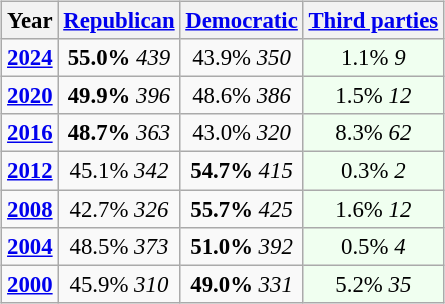<table class="wikitable" style="float:right; margin: 1em 1em 1em 0; font-size: 95%;">
<tr>
<th>Year</th>
<th><a href='#'>Republican</a></th>
<th><a href='#'>Democratic</a></th>
<th><a href='#'>Third parties</a></th>
</tr>
<tr>
<td style="text-align:center;" ><strong><a href='#'>2024</a></strong></td>
<td style="text-align:center;" ><strong>55.0%</strong> <em>439</em></td>
<td style="text-align:center;" >43.9% <em>350</em></td>
<td style="text-align:center; background:honeyDew;">1.1% <em>9</em></td>
</tr>
<tr>
<td style="text-align:center;" ><strong><a href='#'>2020</a></strong></td>
<td style="text-align:center;" ><strong>49.9%</strong> <em>396</em></td>
<td style="text-align:center;" >48.6% <em>386</em></td>
<td style="text-align:center; background:honeyDew;">1.5% <em>12</em></td>
</tr>
<tr>
<td style="text-align:center;" ><strong><a href='#'>2016</a></strong></td>
<td style="text-align:center;" ><strong>48.7%</strong> <em>363</em></td>
<td style="text-align:center;" >43.0% <em>320</em></td>
<td style="text-align:center; background:honeyDew;">8.3% <em>62</em></td>
</tr>
<tr>
<td style="text-align:center;" ><strong><a href='#'>2012</a></strong></td>
<td style="text-align:center;" >45.1% <em>342</em></td>
<td style="text-align:center;" ><strong>54.7%</strong> <em>415</em></td>
<td style="text-align:center; background:honeyDew;">0.3% <em>2</em></td>
</tr>
<tr>
<td style="text-align:center;" ><strong><a href='#'>2008</a></strong></td>
<td style="text-align:center;" >42.7% <em>326</em></td>
<td style="text-align:center;" ><strong>55.7%</strong> <em>425</em></td>
<td style="text-align:center; background:honeyDew;">1.6% <em>12</em></td>
</tr>
<tr>
<td style="text-align:center;" ><strong><a href='#'>2004</a></strong></td>
<td style="text-align:center;" >48.5% <em>373</em></td>
<td style="text-align:center;" ><strong>51.0%</strong> <em>392</em></td>
<td style="text-align:center; background:honeyDew;">0.5% <em>4</em></td>
</tr>
<tr>
<td style="text-align:center;" ><strong><a href='#'>2000</a></strong></td>
<td style="text-align:center;" >45.9% <em>310</em></td>
<td style="text-align:center;" ><strong>49.0%</strong> <em>331</em></td>
<td style="text-align:center; background:honeyDew;">5.2% <em>35</em></td>
</tr>
</table>
